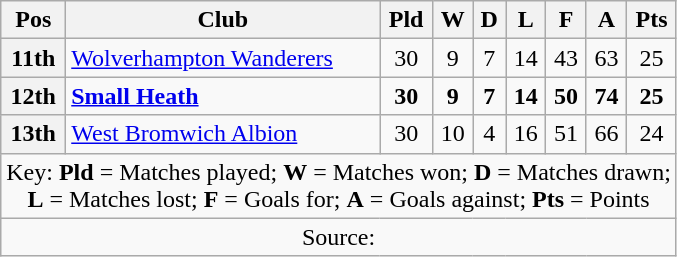<table class="wikitable" style="text-align:center; float:left; margin-right:2em;">
<tr>
<th scope=col>Pos</th>
<th scope=col>Club</th>
<th scope=col>Pld</th>
<th scope=col>W</th>
<th scope=col>D</th>
<th scope=col>L</th>
<th scope=col>F</th>
<th scope=col>A</th>
<th scope=col>Pts</th>
</tr>
<tr>
<th scope=row>11th</th>
<td style=text-align:left><a href='#'>Wolverhampton Wanderers</a></td>
<td>30</td>
<td>9</td>
<td>7</td>
<td>14</td>
<td>43</td>
<td>63</td>
<td>25</td>
</tr>
<tr style=font-weight:bold>
<th scope=row>12th</th>
<td style=text-align:left><a href='#'>Small Heath</a></td>
<td>30</td>
<td>9</td>
<td>7</td>
<td>14</td>
<td>50</td>
<td>74</td>
<td>25</td>
</tr>
<tr>
<th scope=row>13th</th>
<td style=text-align:left><a href='#'>West Bromwich Albion</a></td>
<td>30</td>
<td>10</td>
<td>4</td>
<td>16</td>
<td>51</td>
<td>66</td>
<td>24</td>
</tr>
<tr>
<td colspan=9>Key: <strong>Pld</strong> = Matches played; <strong>W</strong> = Matches won; <strong>D</strong> = Matches drawn;<br><strong>L</strong> = Matches lost; <strong>F</strong> = Goals for; <strong>A</strong> = Goals against; <strong>Pts</strong> = Points</td>
</tr>
<tr>
<td colspan=9>Source:</td>
</tr>
</table>
